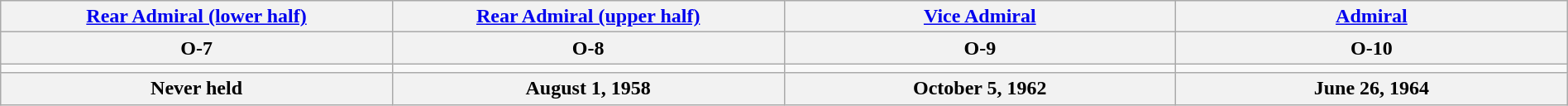<table class="wikitable" style="margin:auto; width:100%;">
<tr>
<th><a href='#'>Rear Admiral (lower half)</a></th>
<th><a href='#'>Rear Admiral (upper half)</a></th>
<th><a href='#'>Vice Admiral</a></th>
<th><a href='#'>Admiral</a></th>
</tr>
<tr>
<th>O-7</th>
<th>O-8</th>
<th>O-9</th>
<th>O-10</th>
</tr>
<tr>
<td style="text-align:center; width:16%;"></td>
<td style="text-align:center; width:16%;"></td>
<td style="text-align:center; width:16%;"></td>
<td style="text-align:center; width:16%;"></td>
</tr>
<tr>
<th>Never held</th>
<th>August 1, 1958</th>
<th>October 5, 1962</th>
<th>June 26, 1964</th>
</tr>
</table>
